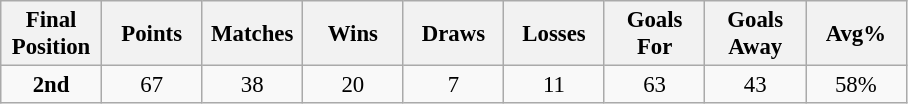<table class="wikitable" style="font-size: 95%; text-align: center;">
<tr>
<th width=60>Final Position</th>
<th width=60>Points</th>
<th width=60>Matches</th>
<th width=60>Wins</th>
<th width=60>Draws</th>
<th width=60>Losses</th>
<th width=60>Goals For</th>
<th width=60>Goals Away</th>
<th width=60>Avg%</th>
</tr>
<tr>
<td><strong>2nd</strong></td>
<td>67</td>
<td>38</td>
<td>20</td>
<td>7</td>
<td>11</td>
<td>63</td>
<td>43</td>
<td>58%</td>
</tr>
</table>
